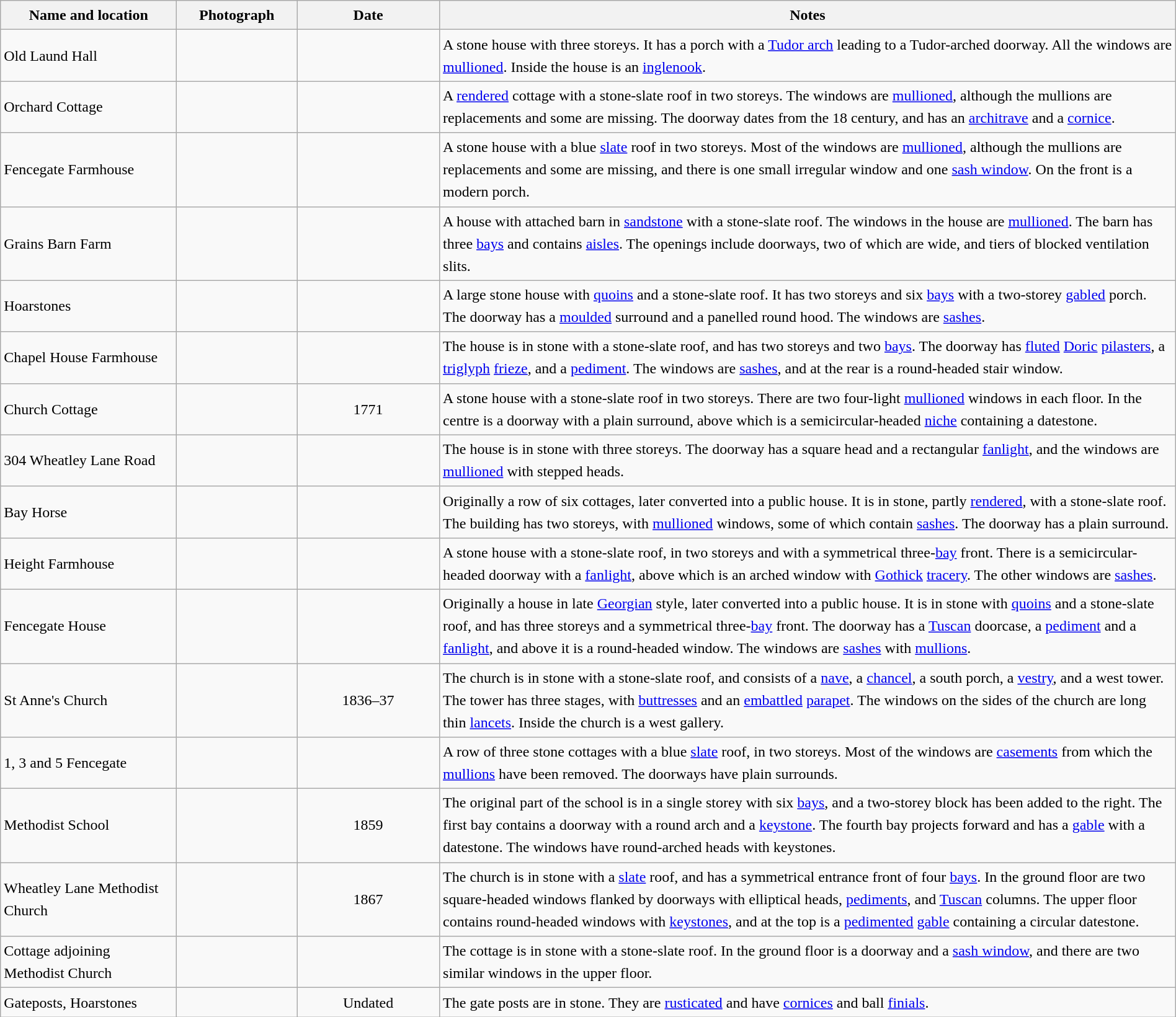<table class="wikitable sortable plainrowheaders" style="width:100%;border:0px;text-align:left;line-height:150%;">
<tr>
<th scope="col"  style="width:150px">Name and location</th>
<th scope="col"  style="width:100px" class="unsortable">Photograph</th>
<th scope="col"  style="width:120px">Date</th>
<th scope="col"  style="width:650px" class="unsortable">Notes</th>
</tr>
<tr>
<td>Old Laund Hall<br><small></small></td>
<td></td>
<td align="center"></td>
<td>A stone house with three storeys.  It has a porch with a <a href='#'>Tudor arch</a> leading to a Tudor-arched doorway.  All the windows are <a href='#'>mullioned</a>.  Inside the house is an <a href='#'>inglenook</a>.</td>
</tr>
<tr>
<td>Orchard Cottage<br><small></small></td>
<td></td>
<td align="center"></td>
<td>A <a href='#'>rendered</a> cottage with a stone-slate roof in two storeys.  The windows are <a href='#'>mullioned</a>, although the mullions are replacements and some are missing.  The doorway dates from the 18 century, and has an <a href='#'>architrave</a> and a <a href='#'>cornice</a>.</td>
</tr>
<tr>
<td>Fencegate Farmhouse<br><small></small></td>
<td></td>
<td align="center"></td>
<td>A stone house with a blue <a href='#'>slate</a> roof in two storeys.  Most of the windows are <a href='#'>mullioned</a>, although the mullions are replacements and some are missing, and there is one small irregular window and one <a href='#'>sash window</a>.  On the front is a modern porch.</td>
</tr>
<tr>
<td>Grains Barn Farm<br><small></small></td>
<td></td>
<td align="center"></td>
<td>A house with attached barn in <a href='#'>sandstone</a> with a stone-slate roof.  The windows in the house are <a href='#'>mullioned</a>.  The barn has three <a href='#'>bays</a> and contains <a href='#'>aisles</a>.  The openings include doorways, two of which are wide, and tiers of blocked ventilation slits.</td>
</tr>
<tr>
<td>Hoarstones<br><small></small></td>
<td></td>
<td align="center"></td>
<td>A large stone house with <a href='#'>quoins</a> and a stone-slate roof.  It has two storeys and six <a href='#'>bays</a> with a two-storey <a href='#'>gabled</a> porch.  The doorway has a <a href='#'>moulded</a> surround and a panelled round hood.  The windows are <a href='#'>sashes</a>.</td>
</tr>
<tr>
<td>Chapel House Farmhouse<br><small></small></td>
<td></td>
<td align="center"></td>
<td>The house is in stone with a stone-slate roof, and has two storeys and two <a href='#'>bays</a>.  The doorway has <a href='#'>fluted</a> <a href='#'>Doric</a> <a href='#'>pilasters</a>, a <a href='#'>triglyph</a> <a href='#'>frieze</a>, and a <a href='#'>pediment</a>.  The windows are <a href='#'>sashes</a>, and at the rear is a round-headed stair window.</td>
</tr>
<tr>
<td>Church Cottage<br><small></small></td>
<td></td>
<td align="center">1771</td>
<td>A stone house with a stone-slate roof in two storeys.  There are two four-light <a href='#'>mullioned</a> windows in each floor.  In the centre is a doorway with a plain surround, above which is a semicircular-headed <a href='#'>niche</a> containing a datestone.</td>
</tr>
<tr>
<td>304 Wheatley Lane Road<br><small></small></td>
<td></td>
<td align="center"></td>
<td>The house is in stone with three storeys.  The doorway has a square head and a rectangular <a href='#'>fanlight</a>, and the windows are <a href='#'>mullioned</a> with stepped heads.</td>
</tr>
<tr>
<td>Bay Horse<br><small></small></td>
<td></td>
<td align="center"></td>
<td>Originally a row of six cottages, later converted into a public house.  It is in stone, partly <a href='#'>rendered</a>, with a stone-slate roof.  The building has two storeys, with <a href='#'>mullioned</a> windows, some of which contain <a href='#'>sashes</a>. The doorway has a plain surround.</td>
</tr>
<tr>
<td>Height Farmhouse<br><small></small></td>
<td></td>
<td align="center"></td>
<td>A stone house with a stone-slate roof, in two storeys and with a symmetrical three-<a href='#'>bay</a> front.  There is a semicircular-headed doorway with a <a href='#'>fanlight</a>, above which is an arched window with <a href='#'>Gothick</a> <a href='#'>tracery</a>.  The other windows are <a href='#'>sashes</a>.</td>
</tr>
<tr>
<td>Fencegate House<br><small></small></td>
<td></td>
<td align="center"></td>
<td>Originally a house in late <a href='#'>Georgian</a> style, later converted into a public house.  It is in stone with <a href='#'>quoins</a> and a stone-slate roof, and has three storeys and a symmetrical three-<a href='#'>bay</a> front.  The doorway has a <a href='#'>Tuscan</a> doorcase, a <a href='#'>pediment</a> and a <a href='#'>fanlight</a>, and above it is a round-headed window.  The windows are <a href='#'>sashes</a> with <a href='#'>mullions</a>.</td>
</tr>
<tr>
<td>St Anne's Church<br><small></small></td>
<td></td>
<td align="center">1836–37</td>
<td>The church is in stone with a stone-slate roof, and consists of a <a href='#'>nave</a>, a <a href='#'>chancel</a>, a south porch, a <a href='#'>vestry</a>, and a west tower.  The tower has three stages, with <a href='#'>buttresses</a> and an <a href='#'>embattled</a> <a href='#'>parapet</a>.  The windows on the sides of the church are long thin <a href='#'>lancets</a>.  Inside the church is a west gallery.</td>
</tr>
<tr>
<td>1, 3 and 5 Fencegate<br><small></small></td>
<td></td>
<td align="center"></td>
<td>A row of three stone cottages with a blue <a href='#'>slate</a> roof, in two storeys.  Most of the windows are <a href='#'>casements</a> from which the <a href='#'>mullions</a> have been removed.  The doorways have plain surrounds.</td>
</tr>
<tr>
<td>Methodist School<br><small></small></td>
<td></td>
<td align="center">1859</td>
<td>The original part of the school is in a single storey with six <a href='#'>bays</a>, and a two-storey block has been added to the right.  The first bay contains a doorway with a round arch and a <a href='#'>keystone</a>.  The fourth bay projects forward and has a <a href='#'>gable</a> with a datestone.  The windows have round-arched heads with keystones.</td>
</tr>
<tr>
<td>Wheatley Lane Methodist Church<br><small></small></td>
<td></td>
<td align="center">1867</td>
<td>The church is in stone with a <a href='#'>slate</a> roof, and has a symmetrical entrance front of four <a href='#'>bays</a>.  In the ground floor are two square-headed windows flanked by doorways with elliptical heads, <a href='#'>pediments</a>, and <a href='#'>Tuscan</a> columns.  The upper floor contains round-headed windows with <a href='#'>keystones</a>, and at the top is a <a href='#'>pedimented</a> <a href='#'>gable</a> containing a circular datestone.</td>
</tr>
<tr>
<td>Cottage adjoining Methodist Church<br><small></small></td>
<td></td>
<td align="center"></td>
<td>The cottage is in stone with a stone-slate roof.  In the ground floor is a doorway and a <a href='#'>sash window</a>, and there are two similar windows in the upper floor.</td>
</tr>
<tr>
<td>Gateposts, Hoarstones<br><small></small></td>
<td></td>
<td align="center">Undated</td>
<td>The gate posts are in stone.  They are <a href='#'>rusticated</a> and have <a href='#'>cornices</a> and ball <a href='#'>finials</a>.</td>
</tr>
<tr>
</tr>
</table>
